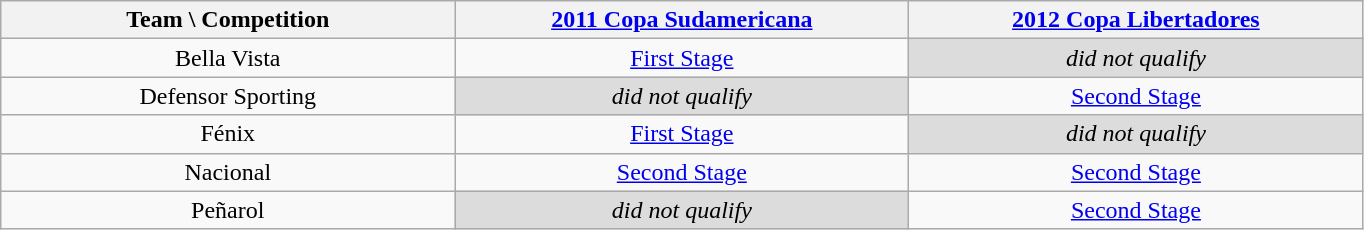<table class="wikitable">
<tr>
<th width=20%>Team \ Competition</th>
<th width=20%><a href='#'>2011 Copa Sudamericana</a></th>
<th width=20%><a href='#'>2012 Copa Libertadores</a></th>
</tr>
<tr align="center">
<td>Bella Vista</td>
<td><a href='#'>First Stage</a></td>
<td bgcolor="#DCDCDC"><em>did not qualify</em></td>
</tr>
<tr align="center">
<td>Defensor Sporting</td>
<td bgcolor="#DCDCDC"><em>did not qualify</em></td>
<td><a href='#'>Second Stage</a></td>
</tr>
<tr align="center">
<td>Fénix</td>
<td><a href='#'>First Stage</a></td>
<td bgcolor="#DCDCDC"><em>did not qualify</em></td>
</tr>
<tr align="center">
<td>Nacional</td>
<td><a href='#'>Second Stage</a></td>
<td><a href='#'>Second Stage</a></td>
</tr>
<tr align="center">
<td>Peñarol</td>
<td bgcolor="#DCDCDC"><em>did not qualify</em></td>
<td><a href='#'>Second Stage</a></td>
</tr>
</table>
